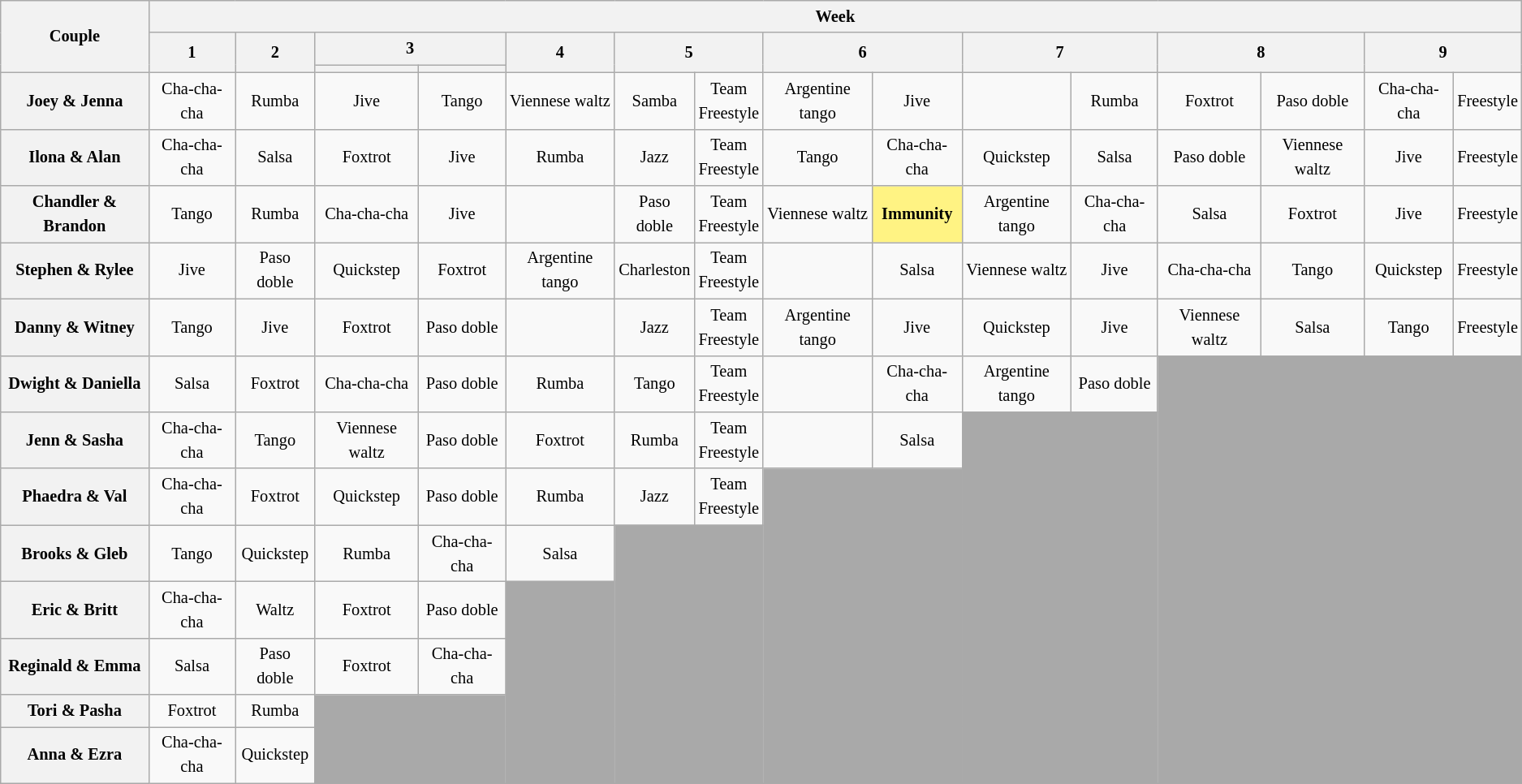<table class="wikitable unsortable" style="text-align:center; font-size:85%; line-height:20px">
<tr>
<th rowspan="3" scope="col">Couple</th>
<th colspan="15" scope="col">Week</th>
</tr>
<tr>
<th rowspan="2" scope="col">1</th>
<th rowspan="2" scope="col">2</th>
<th colspan="2" scope="col">3</th>
<th rowspan="2" scope="col">4</th>
<th colspan="2" rowspan="2" scope="col">5</th>
<th colspan="2" rowspan="2" scope="col">6</th>
<th colspan="2" rowspan="2" scope="col">7</th>
<th colspan="2" rowspan="2" scope="col">8</th>
<th colspan="2" rowspan="2" scope="col">9</th>
</tr>
<tr>
<th></th>
<th></th>
</tr>
<tr>
<th scope="row">Joey & Jenna</th>
<td>Cha-cha-cha</td>
<td>Rumba</td>
<td>Jive</td>
<td>Tango</td>
<td>Viennese waltz</td>
<td>Samba</td>
<td>Team<br>Freestyle</td>
<td>Argentine tango</td>
<td>Jive</td>
<td></td>
<td>Rumba</td>
<td>Foxtrot</td>
<td>Paso doble</td>
<td>Cha-cha-cha</td>
<td>Freestyle</td>
</tr>
<tr>
<th scope="row">Ilona & Alan</th>
<td>Cha-cha-cha</td>
<td>Salsa</td>
<td>Foxtrot</td>
<td>Jive</td>
<td>Rumba</td>
<td>Jazz</td>
<td>Team<br>Freestyle</td>
<td>Tango</td>
<td>Cha-cha-cha</td>
<td>Quickstep</td>
<td>Salsa</td>
<td>Paso doble</td>
<td>Viennese waltz</td>
<td>Jive</td>
<td>Freestyle</td>
</tr>
<tr>
<th scope="row">Chandler & Brandon</th>
<td>Tango</td>
<td>Rumba</td>
<td>Cha-cha-cha</td>
<td>Jive</td>
<td></td>
<td>Paso doble</td>
<td>Team<br>Freestyle</td>
<td>Viennese waltz</td>
<td bgcolor="fff383"><strong>Immunity</strong></td>
<td>Argentine tango</td>
<td>Cha-cha-cha</td>
<td>Salsa</td>
<td>Foxtrot</td>
<td>Jive</td>
<td>Freestyle</td>
</tr>
<tr>
<th scope="row">Stephen & Rylee</th>
<td>Jive</td>
<td>Paso doble</td>
<td>Quickstep</td>
<td>Foxtrot</td>
<td>Argentine tango</td>
<td>Charleston</td>
<td>Team<br>Freestyle</td>
<td></td>
<td>Salsa</td>
<td>Viennese waltz</td>
<td>Jive</td>
<td>Cha-cha-cha</td>
<td>Tango</td>
<td>Quickstep</td>
<td>Freestyle</td>
</tr>
<tr>
<th scope="row">Danny & Witney</th>
<td>Tango</td>
<td>Jive</td>
<td>Foxtrot</td>
<td>Paso doble</td>
<td></td>
<td>Jazz</td>
<td>Team<br>Freestyle</td>
<td>Argentine tango</td>
<td>Jive</td>
<td>Quickstep</td>
<td>Jive</td>
<td>Viennese waltz</td>
<td>Salsa</td>
<td>Tango</td>
<td>Freestyle</td>
</tr>
<tr>
<th scope="row">Dwight & Daniella</th>
<td>Salsa</td>
<td>Foxtrot</td>
<td>Cha-cha-cha</td>
<td>Paso doble</td>
<td>Rumba</td>
<td>Tango</td>
<td>Team<br>Freestyle</td>
<td></td>
<td>Cha-cha-cha</td>
<td>Argentine tango</td>
<td>Paso doble</td>
<td colspan="4" rowspan="8" bgcolor="darkgray"></td>
</tr>
<tr>
<th scope="row">Jenn & Sasha</th>
<td>Cha-cha-cha</td>
<td>Tango</td>
<td>Viennese waltz</td>
<td>Paso doble</td>
<td>Foxtrot</td>
<td>Rumba</td>
<td>Team<br>Freestyle</td>
<td></td>
<td>Salsa</td>
<td colspan="2" rowspan="7" bgcolor="darkgray"></td>
</tr>
<tr>
<th scope="row">Phaedra & Val</th>
<td>Cha-cha-cha</td>
<td>Foxtrot</td>
<td>Quickstep</td>
<td>Paso doble</td>
<td>Rumba</td>
<td>Jazz</td>
<td>Team<br>Freestyle</td>
<td colspan="2" rowspan="6" bgcolor="darkgray"></td>
</tr>
<tr>
<th scope="row">Brooks & Gleb</th>
<td>Tango</td>
<td>Quickstep</td>
<td>Rumba</td>
<td>Cha-cha-cha</td>
<td>Salsa</td>
<td colspan="2" rowspan="5" bgcolor="darkgray"></td>
</tr>
<tr>
<th scope="row">Eric & Britt</th>
<td>Cha-cha-cha</td>
<td>Waltz</td>
<td>Foxtrot</td>
<td>Paso doble</td>
<td rowspan="4" bgcolor="darkgray"></td>
</tr>
<tr>
<th scope="row">Reginald & Emma</th>
<td>Salsa</td>
<td>Paso doble</td>
<td>Foxtrot</td>
<td>Cha-cha-cha</td>
</tr>
<tr>
<th scope="row">Tori & Pasha</th>
<td>Foxtrot</td>
<td>Rumba</td>
<td colspan="2" rowspan="2" bgcolor="darkgray"></td>
</tr>
<tr>
<th scope="row">Anna & Ezra</th>
<td>Cha-cha-cha</td>
<td>Quickstep</td>
</tr>
</table>
